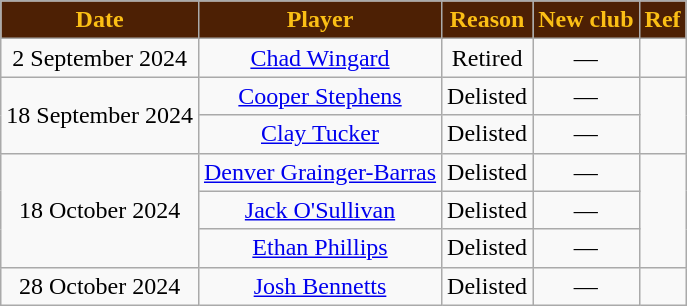<table class="wikitable" style="text-align:center">
<tr>
<th style="background: #4D2004; color: #FBBF15">Date</th>
<th style="background: #4D2004; color: #FBBF15">Player</th>
<th style="background: #4D2004; color: #FBBF15">Reason</th>
<th style="background: #4D2004; color: #FBBF15">New club</th>
<th style="background: #4D2004; color: #FBBF15">Ref</th>
</tr>
<tr>
<td>2 September 2024</td>
<td><a href='#'>Chad Wingard</a></td>
<td>Retired</td>
<td>—</td>
<td></td>
</tr>
<tr>
<td rowspan=2>18 September 2024</td>
<td><a href='#'>Cooper Stephens</a></td>
<td>Delisted</td>
<td>—</td>
<td rowspan=2></td>
</tr>
<tr>
<td><a href='#'>Clay Tucker</a></td>
<td>Delisted</td>
<td>—</td>
</tr>
<tr>
<td rowspan=3>18 October 2024</td>
<td><a href='#'>Denver Grainger-Barras</a></td>
<td>Delisted</td>
<td>—</td>
<td rowspan=3></td>
</tr>
<tr>
<td><a href='#'>Jack O'Sullivan</a></td>
<td>Delisted</td>
<td>—</td>
</tr>
<tr>
<td><a href='#'>Ethan Phillips</a></td>
<td>Delisted</td>
<td>—</td>
</tr>
<tr>
<td>28 October 2024</td>
<td><a href='#'>Josh Bennetts</a></td>
<td>Delisted</td>
<td>—</td>
<td></td>
</tr>
</table>
